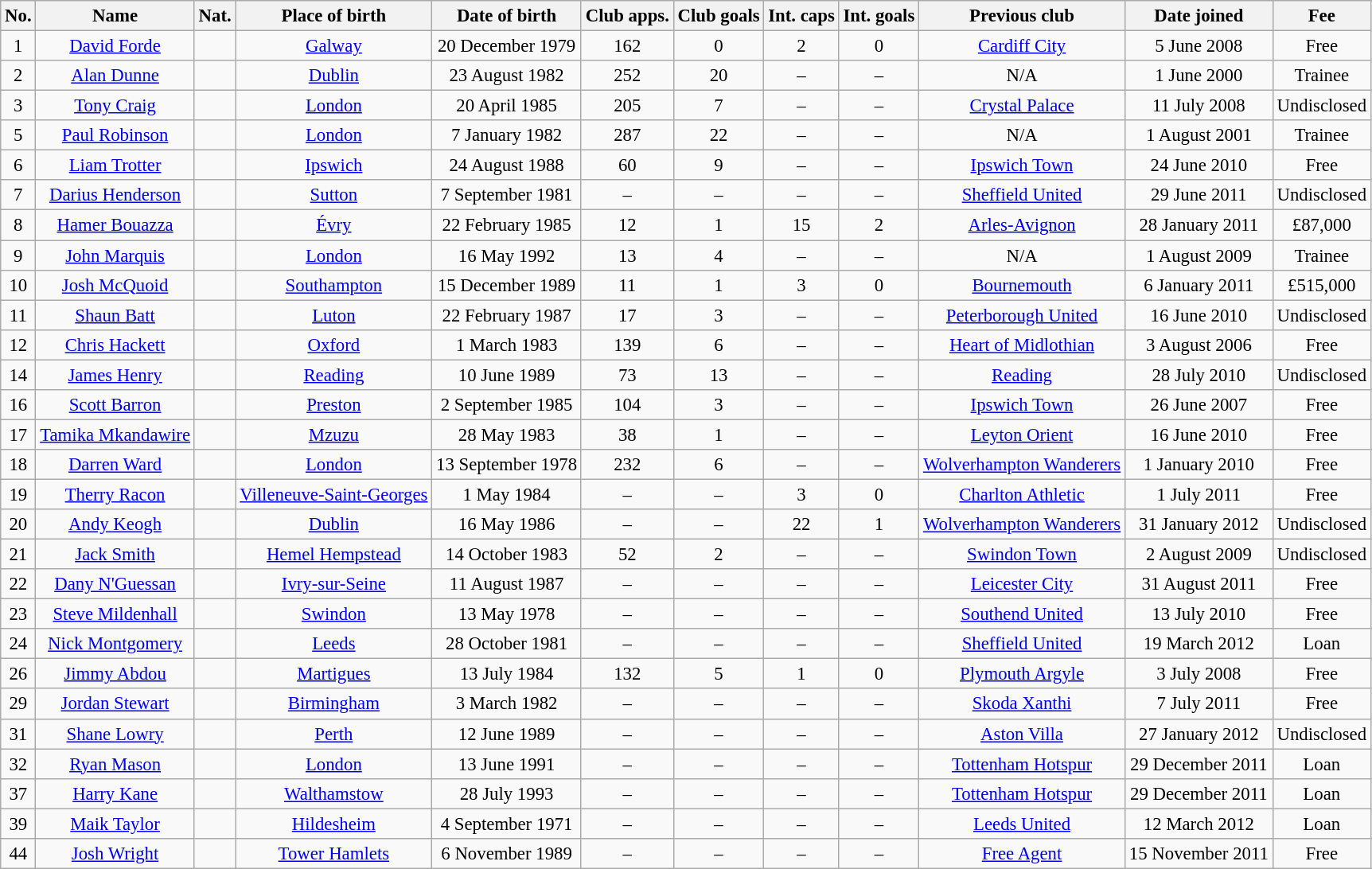<table class="wikitable" style="text-align:center; font-size:95%;">
<tr>
<th>No.</th>
<th>Name</th>
<th>Nat.</th>
<th>Place of birth</th>
<th>Date of birth</th>
<th>Club apps.</th>
<th>Club goals</th>
<th>Int. caps</th>
<th>Int. goals</th>
<th>Previous club</th>
<th>Date joined</th>
<th>Fee</th>
</tr>
<tr>
<td>1</td>
<td><a href='#'>David Forde</a></td>
<td></td>
<td><a href='#'>Galway</a></td>
<td>20 December 1979</td>
<td>162</td>
<td>0</td>
<td>2</td>
<td>0</td>
<td><a href='#'>Cardiff City</a></td>
<td>5 June 2008</td>
<td>Free</td>
</tr>
<tr>
<td>2</td>
<td><a href='#'>Alan Dunne</a></td>
<td></td>
<td><a href='#'>Dublin</a></td>
<td>23 August 1982</td>
<td>252</td>
<td>20</td>
<td>–</td>
<td>–</td>
<td>N/A</td>
<td>1 June 2000</td>
<td>Trainee</td>
</tr>
<tr>
<td>3</td>
<td><a href='#'>Tony Craig</a></td>
<td></td>
<td><a href='#'>London</a></td>
<td>20 April 1985</td>
<td>205</td>
<td>7</td>
<td>–</td>
<td>–</td>
<td><a href='#'>Crystal Palace</a></td>
<td>11 July 2008</td>
<td>Undisclosed</td>
</tr>
<tr>
<td>5</td>
<td><a href='#'>Paul Robinson</a></td>
<td></td>
<td><a href='#'>London</a></td>
<td>7 January 1982</td>
<td>287</td>
<td>22</td>
<td>–</td>
<td>–</td>
<td>N/A</td>
<td>1 August 2001</td>
<td>Trainee</td>
</tr>
<tr>
<td>6</td>
<td><a href='#'>Liam Trotter</a></td>
<td></td>
<td><a href='#'>Ipswich</a></td>
<td>24 August 1988</td>
<td>60</td>
<td>9</td>
<td>–</td>
<td>–</td>
<td><a href='#'>Ipswich Town</a></td>
<td>24 June 2010</td>
<td>Free</td>
</tr>
<tr>
<td>7</td>
<td><a href='#'>Darius Henderson</a></td>
<td></td>
<td><a href='#'>Sutton</a></td>
<td>7 September 1981</td>
<td>–</td>
<td>–</td>
<td>–</td>
<td>–</td>
<td><a href='#'>Sheffield United</a></td>
<td>29 June 2011</td>
<td>Undisclosed</td>
</tr>
<tr>
<td>8</td>
<td><a href='#'>Hamer Bouazza</a></td>
<td></td>
<td><a href='#'>Évry</a> </td>
<td>22 February 1985</td>
<td>12</td>
<td>1</td>
<td>15</td>
<td>2</td>
<td><a href='#'>Arles-Avignon</a></td>
<td>28 January 2011</td>
<td>£87,000</td>
</tr>
<tr>
<td>9</td>
<td><a href='#'>John Marquis</a></td>
<td></td>
<td><a href='#'>London</a></td>
<td>16 May 1992</td>
<td>13</td>
<td>4</td>
<td>–</td>
<td>–</td>
<td>N/A</td>
<td>1 August 2009</td>
<td>Trainee</td>
</tr>
<tr>
<td>10</td>
<td><a href='#'>Josh McQuoid</a></td>
<td></td>
<td><a href='#'>Southampton</a> </td>
<td>15 December 1989</td>
<td>11</td>
<td>1</td>
<td>3</td>
<td>0</td>
<td><a href='#'>Bournemouth</a></td>
<td>6 January 2011</td>
<td>£515,000</td>
</tr>
<tr>
<td>11</td>
<td><a href='#'>Shaun Batt</a></td>
<td></td>
<td><a href='#'>Luton</a></td>
<td>22 February 1987</td>
<td>17</td>
<td>3</td>
<td>–</td>
<td>–</td>
<td><a href='#'>Peterborough United</a></td>
<td>16 June 2010</td>
<td>Undisclosed</td>
</tr>
<tr>
<td>12</td>
<td><a href='#'>Chris Hackett</a></td>
<td></td>
<td><a href='#'>Oxford</a></td>
<td>1 March 1983</td>
<td>139</td>
<td>6</td>
<td>–</td>
<td>–</td>
<td><a href='#'>Heart of Midlothian</a></td>
<td>3 August 2006</td>
<td>Free</td>
</tr>
<tr>
<td>14</td>
<td><a href='#'>James Henry</a></td>
<td></td>
<td><a href='#'>Reading</a></td>
<td>10 June 1989</td>
<td>73</td>
<td>13</td>
<td>–</td>
<td>–</td>
<td><a href='#'>Reading</a></td>
<td>28 July 2010</td>
<td>Undisclosed</td>
</tr>
<tr>
<td>16</td>
<td><a href='#'>Scott Barron</a></td>
<td></td>
<td><a href='#'>Preston</a></td>
<td>2 September 1985</td>
<td>104</td>
<td>3</td>
<td>–</td>
<td>–</td>
<td><a href='#'>Ipswich Town</a></td>
<td>26 June 2007</td>
<td>Free</td>
</tr>
<tr>
<td>17</td>
<td><a href='#'>Tamika Mkandawire</a></td>
<td></td>
<td><a href='#'>Mzuzu</a> </td>
<td>28 May 1983</td>
<td>38</td>
<td>1</td>
<td>–</td>
<td>–</td>
<td><a href='#'>Leyton Orient</a></td>
<td>16 June 2010</td>
<td>Free</td>
</tr>
<tr>
<td>18</td>
<td><a href='#'>Darren Ward</a></td>
<td></td>
<td><a href='#'>London</a></td>
<td>13 September 1978</td>
<td>232</td>
<td>6</td>
<td>–</td>
<td>–</td>
<td><a href='#'>Wolverhampton Wanderers</a></td>
<td>1 January 2010</td>
<td>Free</td>
</tr>
<tr>
<td>19</td>
<td><a href='#'>Therry Racon</a></td>
<td></td>
<td><a href='#'>Villeneuve-Saint-Georges</a> </td>
<td>1 May 1984</td>
<td>–</td>
<td>–</td>
<td>3</td>
<td>0</td>
<td><a href='#'>Charlton Athletic</a></td>
<td>1 July 2011</td>
<td>Free</td>
</tr>
<tr>
<td>20</td>
<td><a href='#'>Andy Keogh</a></td>
<td></td>
<td><a href='#'>Dublin</a></td>
<td>16 May 1986</td>
<td>–</td>
<td>–</td>
<td>22</td>
<td>1</td>
<td><a href='#'>Wolverhampton Wanderers</a></td>
<td>31 January 2012</td>
<td>Undisclosed</td>
</tr>
<tr>
<td>21</td>
<td><a href='#'>Jack Smith</a></td>
<td></td>
<td><a href='#'>Hemel Hempstead</a></td>
<td>14 October 1983</td>
<td>52</td>
<td>2</td>
<td>–</td>
<td>–</td>
<td><a href='#'>Swindon Town</a></td>
<td>2 August 2009</td>
<td>Undisclosed</td>
</tr>
<tr>
<td>22</td>
<td><a href='#'>Dany N'Guessan</a></td>
<td></td>
<td><a href='#'>Ivry-sur-Seine</a></td>
<td>11 August 1987</td>
<td>–</td>
<td>–</td>
<td>–</td>
<td>–</td>
<td><a href='#'>Leicester City</a></td>
<td>31 August 2011</td>
<td>Free</td>
</tr>
<tr>
<td>23</td>
<td><a href='#'>Steve Mildenhall</a></td>
<td></td>
<td><a href='#'>Swindon</a></td>
<td>13 May 1978</td>
<td>–</td>
<td>–</td>
<td>–</td>
<td>–</td>
<td><a href='#'>Southend United</a></td>
<td>13 July 2010</td>
<td>Free</td>
</tr>
<tr>
<td>24</td>
<td><a href='#'>Nick Montgomery</a></td>
<td></td>
<td><a href='#'>Leeds</a></td>
<td>28 October 1981</td>
<td>–</td>
<td>–</td>
<td>–</td>
<td>–</td>
<td><a href='#'>Sheffield United</a></td>
<td>19 March 2012</td>
<td>Loan</td>
</tr>
<tr>
<td>26</td>
<td><a href='#'>Jimmy Abdou</a></td>
<td></td>
<td><a href='#'>Martigues</a> </td>
<td>13 July 1984</td>
<td>132</td>
<td>5</td>
<td>1</td>
<td>0</td>
<td><a href='#'>Plymouth Argyle</a></td>
<td>3 July 2008</td>
<td>Free</td>
</tr>
<tr>
<td>29</td>
<td><a href='#'>Jordan Stewart</a></td>
<td></td>
<td><a href='#'>Birmingham</a></td>
<td>3 March 1982</td>
<td>–</td>
<td>–</td>
<td>–</td>
<td>–</td>
<td><a href='#'>Skoda Xanthi</a></td>
<td>7 July 2011</td>
<td>Free</td>
</tr>
<tr>
<td>31</td>
<td><a href='#'>Shane Lowry</a></td>
<td></td>
<td><a href='#'>Perth</a></td>
<td>12 June 1989</td>
<td>–</td>
<td>–</td>
<td>–</td>
<td>–</td>
<td><a href='#'>Aston Villa</a></td>
<td>27 January 2012</td>
<td>Undisclosed</td>
</tr>
<tr>
<td>32</td>
<td><a href='#'>Ryan Mason</a></td>
<td></td>
<td><a href='#'>London</a></td>
<td>13 June 1991</td>
<td>–</td>
<td>–</td>
<td>–</td>
<td>–</td>
<td><a href='#'>Tottenham Hotspur</a></td>
<td>29 December 2011</td>
<td>Loan</td>
</tr>
<tr>
<td>37</td>
<td><a href='#'>Harry Kane</a></td>
<td></td>
<td><a href='#'>Walthamstow</a></td>
<td>28 July 1993</td>
<td>–</td>
<td>–</td>
<td>–</td>
<td>–</td>
<td><a href='#'>Tottenham Hotspur</a></td>
<td>29 December 2011</td>
<td>Loan</td>
</tr>
<tr>
<td>39</td>
<td><a href='#'>Maik Taylor</a></td>
<td></td>
<td><a href='#'>Hildesheim</a> </td>
<td>4 September 1971</td>
<td>–</td>
<td>–</td>
<td>–</td>
<td>–</td>
<td><a href='#'>Leeds United</a></td>
<td>12 March 2012</td>
<td>Loan</td>
</tr>
<tr>
<td>44</td>
<td><a href='#'>Josh Wright</a></td>
<td></td>
<td><a href='#'>Tower Hamlets</a></td>
<td>6 November 1989</td>
<td>–</td>
<td>–</td>
<td>–</td>
<td>–</td>
<td><a href='#'>Free Agent</a></td>
<td>15 November 2011</td>
<td>Free</td>
</tr>
</table>
